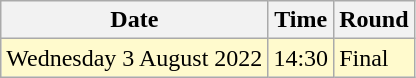<table class="wikitable">
<tr>
<th>Date</th>
<th>Time</th>
<th>Round</th>
</tr>
<tr>
<td style="background:lemonchiffon">Wednesday 3 August 2022</td>
<td style="background:lemonchiffon">14:30</td>
<td style="background:lemonchiffon">Final</td>
</tr>
</table>
